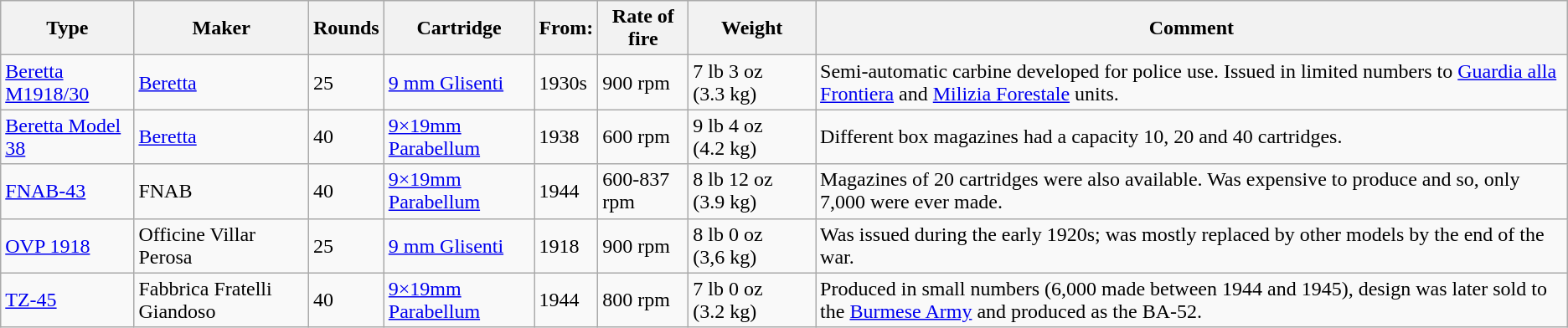<table class="wikitable sortable">
<tr>
<th>Type</th>
<th>Maker</th>
<th>Rounds</th>
<th>Cartridge</th>
<th>From:</th>
<th>Rate of fire</th>
<th>Weight</th>
<th>Comment</th>
</tr>
<tr>
<td><a href='#'>Beretta M1918/30</a></td>
<td><a href='#'>Beretta</a></td>
<td>25</td>
<td><a href='#'>9 mm Glisenti</a></td>
<td>1930s</td>
<td>900 rpm</td>
<td>7 lb 3 oz (3.3 kg)</td>
<td>Semi-automatic carbine developed for police use. Issued in limited numbers to <a href='#'>Guardia alla Frontiera</a> and <a href='#'>Milizia Forestale</a> units.</td>
</tr>
<tr>
<td><a href='#'>Beretta Model 38</a></td>
<td><a href='#'>Beretta</a></td>
<td>40</td>
<td><a href='#'>9×19mm Parabellum</a></td>
<td>1938</td>
<td>600 rpm</td>
<td>9 lb 4 oz (4.2 kg)</td>
<td>Different box magazines had a capacity 10, 20 and 40 cartridges.</td>
</tr>
<tr>
<td><a href='#'>FNAB-43</a></td>
<td>FNAB</td>
<td>40</td>
<td><a href='#'>9×19mm Parabellum</a></td>
<td>1944</td>
<td>600-837 rpm </td>
<td>8 lb 12 oz (3.9 kg)</td>
<td>Magazines of 20 cartridges were also available. Was expensive to produce and so, only 7,000 were ever made.</td>
</tr>
<tr>
<td><a href='#'>OVP 1918</a></td>
<td>Officine Villar Perosa</td>
<td>25</td>
<td><a href='#'>9 mm Glisenti</a></td>
<td>1918</td>
<td>900 rpm</td>
<td>8 lb 0 oz (3,6 kg)</td>
<td>Was issued during the early 1920s; was mostly replaced by other models by the end of the war.</td>
</tr>
<tr>
<td><a href='#'>TZ-45</a></td>
<td>Fabbrica Fratelli Giandoso</td>
<td>40</td>
<td><a href='#'>9×19mm Parabellum</a></td>
<td>1944</td>
<td>800 rpm</td>
<td>7 lb 0 oz (3.2 kg)</td>
<td>Produced in small numbers (6,000 made between 1944 and 1945), design was later sold to the <a href='#'>Burmese Army</a> and produced as the BA-52.</td>
</tr>
</table>
